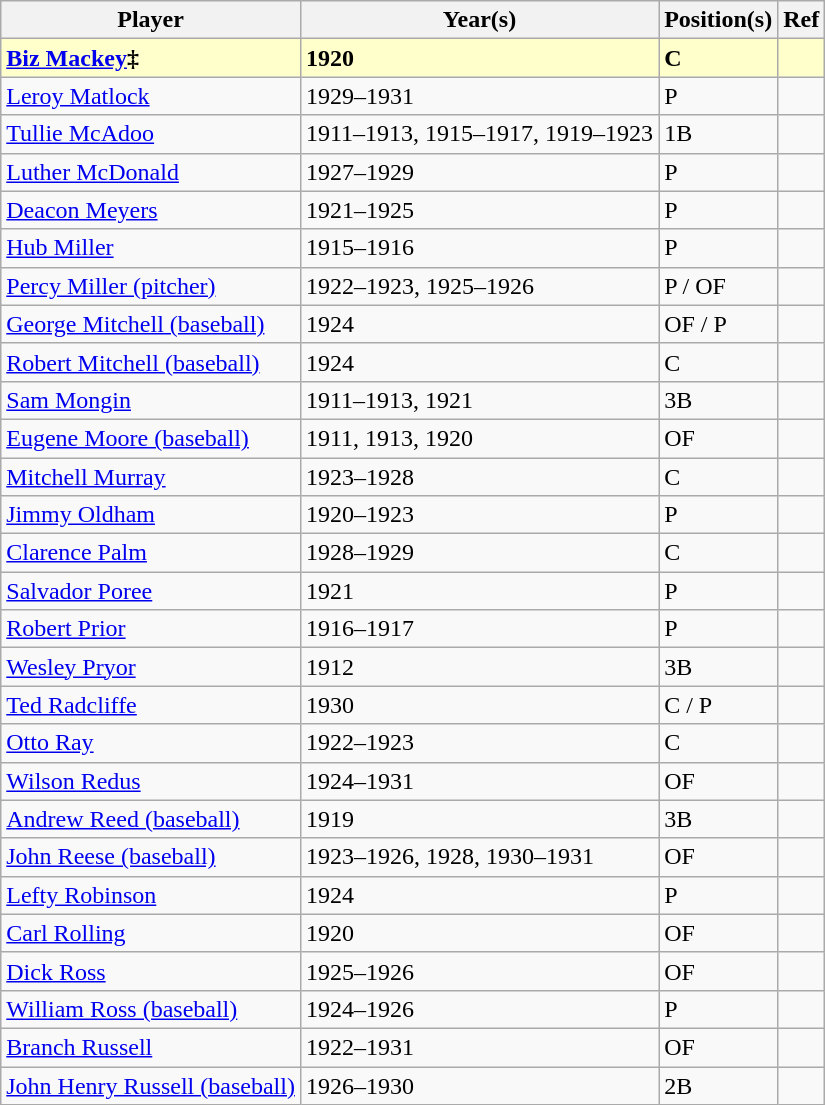<table class="wikitable">
<tr>
<th>Player</th>
<th>Year(s)</th>
<th>Position(s)</th>
<th>Ref</th>
</tr>
<tr style="background:#FFFFCC;">
<td><strong><a href='#'>Biz Mackey</a>‡</strong></td>
<td><strong>1920</strong></td>
<td><strong>C</strong></td>
<td><strong></strong></td>
</tr>
<tr>
<td><a href='#'>Leroy Matlock</a></td>
<td>1929–1931</td>
<td>P</td>
<td></td>
</tr>
<tr>
<td><a href='#'>Tullie McAdoo</a></td>
<td>1911–1913, 1915–1917, 1919–1923</td>
<td>1B</td>
<td></td>
</tr>
<tr>
<td><a href='#'>Luther McDonald</a></td>
<td>1927–1929</td>
<td>P</td>
<td></td>
</tr>
<tr>
<td><a href='#'>Deacon Meyers</a></td>
<td>1921–1925</td>
<td>P</td>
<td></td>
</tr>
<tr>
<td><a href='#'>Hub Miller</a></td>
<td>1915–1916</td>
<td>P</td>
<td></td>
</tr>
<tr>
<td><a href='#'>Percy Miller (pitcher)</a></td>
<td>1922–1923, 1925–1926</td>
<td>P / OF</td>
<td></td>
</tr>
<tr>
<td><a href='#'>George Mitchell (baseball)</a></td>
<td>1924</td>
<td>OF / P</td>
<td></td>
</tr>
<tr>
<td><a href='#'>Robert Mitchell (baseball)</a></td>
<td>1924</td>
<td>C</td>
<td></td>
</tr>
<tr>
<td><a href='#'>Sam Mongin</a></td>
<td>1911–1913, 1921</td>
<td>3B</td>
<td></td>
</tr>
<tr>
<td><a href='#'>Eugene Moore (baseball)</a></td>
<td>1911, 1913, 1920</td>
<td>OF</td>
<td></td>
</tr>
<tr>
<td><a href='#'>Mitchell Murray</a></td>
<td>1923–1928</td>
<td>C</td>
<td></td>
</tr>
<tr>
<td><a href='#'>Jimmy Oldham</a></td>
<td>1920–1923</td>
<td>P</td>
<td></td>
</tr>
<tr>
<td><a href='#'>Clarence Palm</a></td>
<td>1928–1929</td>
<td>C</td>
<td></td>
</tr>
<tr>
<td><a href='#'>Salvador Poree</a></td>
<td>1921</td>
<td>P</td>
<td></td>
</tr>
<tr>
<td><a href='#'>Robert Prior</a></td>
<td>1916–1917</td>
<td>P</td>
<td></td>
</tr>
<tr>
<td><a href='#'>Wesley Pryor</a></td>
<td>1912</td>
<td>3B</td>
<td></td>
</tr>
<tr>
<td><a href='#'>Ted Radcliffe</a></td>
<td>1930</td>
<td>C / P</td>
<td></td>
</tr>
<tr>
<td><a href='#'>Otto Ray</a></td>
<td>1922–1923</td>
<td>C</td>
<td></td>
</tr>
<tr>
<td><a href='#'>Wilson Redus</a></td>
<td>1924–1931</td>
<td>OF</td>
<td></td>
</tr>
<tr>
<td><a href='#'>Andrew Reed (baseball)</a></td>
<td>1919</td>
<td>3B</td>
<td></td>
</tr>
<tr>
<td><a href='#'>John Reese (baseball)</a></td>
<td>1923–1926, 1928, 1930–1931</td>
<td>OF</td>
<td></td>
</tr>
<tr>
<td><a href='#'>Lefty Robinson</a></td>
<td>1924</td>
<td>P</td>
<td></td>
</tr>
<tr>
<td><a href='#'>Carl Rolling</a></td>
<td>1920</td>
<td>OF</td>
<td></td>
</tr>
<tr>
<td><a href='#'>Dick Ross</a></td>
<td>1925–1926</td>
<td>OF</td>
<td></td>
</tr>
<tr>
<td><a href='#'>William Ross (baseball)</a></td>
<td>1924–1926</td>
<td>P</td>
<td></td>
</tr>
<tr>
<td><a href='#'>Branch Russell</a></td>
<td>1922–1931</td>
<td>OF</td>
<td></td>
</tr>
<tr>
<td><a href='#'>John Henry Russell (baseball)</a></td>
<td>1926–1930</td>
<td>2B</td>
<td></td>
</tr>
</table>
